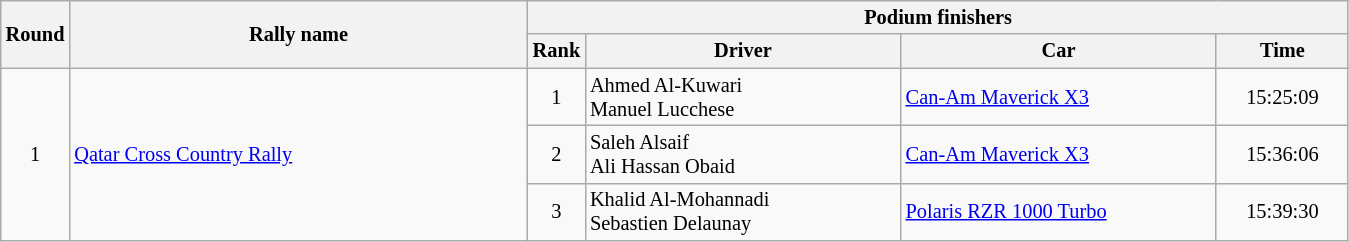<table class="wikitable" style="font-size:85%;">
<tr>
<th rowspan=2>Round</th>
<th style="width:22em" rowspan=2>Rally name</th>
<th colspan=4>Podium finishers</th>
</tr>
<tr>
<th>Rank</th>
<th style="width:15em">Driver</th>
<th style="width:15em">Car</th>
<th style="width:6em">Time</th>
</tr>
<tr>
<td rowspan=3 align=center>1</td>
<td rowspan=3> <a href='#'>Qatar Cross Country Rally</a></td>
<td align=center>1</td>
<td> Ahmed Al-Kuwari <br> Manuel Lucchese</td>
<td><a href='#'>Can-Am Maverick X3</a></td>
<td align=center>15:25:09</td>
</tr>
<tr>
<td align=center>2</td>
<td> Saleh Alsaif <br> Ali Hassan Obaid</td>
<td><a href='#'>Can-Am Maverick X3</a></td>
<td align=center>15:36:06</td>
</tr>
<tr>
<td align=center>3</td>
<td> Khalid Al-Mohannadi <br> Sebastien Delaunay</td>
<td><a href='#'>Polaris RZR 1000 Turbo</a></td>
<td align=center>15:39:30</td>
</tr>
</table>
